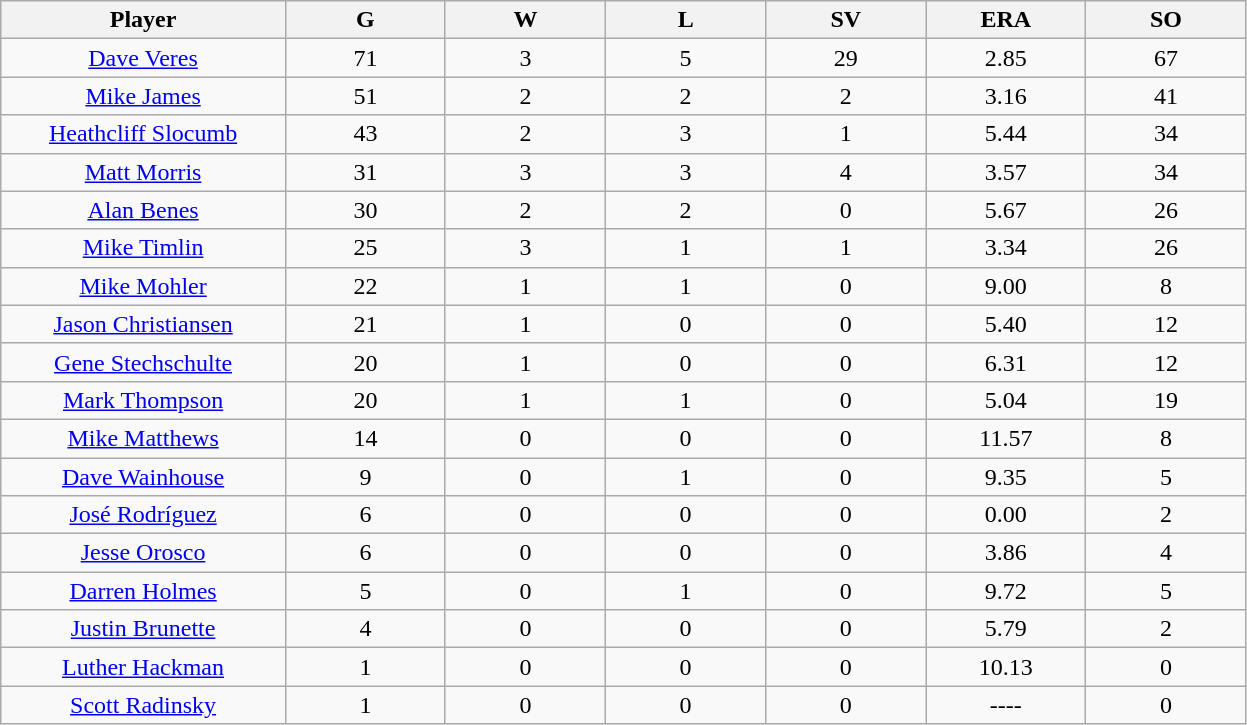<table class="wikitable sortable">
<tr>
<th bgcolor="#DDDDFF" width="16%">Player</th>
<th bgcolor="#DDDDFF" width="9%">G</th>
<th bgcolor="#DDDDFF" width="9%">W</th>
<th bgcolor="#DDDDFF" width="9%">L</th>
<th bgcolor="#DDDDFF" width="9%">SV</th>
<th bgcolor="#DDDDFF" width="9%">ERA</th>
<th bgcolor="#DDDDFF" width="9%">SO</th>
</tr>
<tr align="center">
<td><a href='#'>Dave Veres</a></td>
<td>71</td>
<td>3</td>
<td>5</td>
<td>29</td>
<td>2.85</td>
<td>67</td>
</tr>
<tr align="center">
<td><a href='#'>Mike James</a></td>
<td>51</td>
<td>2</td>
<td>2</td>
<td>2</td>
<td>3.16</td>
<td>41</td>
</tr>
<tr align="center">
<td><a href='#'>Heathcliff Slocumb</a></td>
<td>43</td>
<td>2</td>
<td>3</td>
<td>1</td>
<td>5.44</td>
<td>34</td>
</tr>
<tr align="center">
<td><a href='#'>Matt Morris</a></td>
<td>31</td>
<td>3</td>
<td>3</td>
<td>4</td>
<td>3.57</td>
<td>34</td>
</tr>
<tr align="center">
<td><a href='#'>Alan Benes</a></td>
<td>30</td>
<td>2</td>
<td>2</td>
<td>0</td>
<td>5.67</td>
<td>26</td>
</tr>
<tr align="center">
<td><a href='#'>Mike Timlin</a></td>
<td>25</td>
<td>3</td>
<td>1</td>
<td>1</td>
<td>3.34</td>
<td>26</td>
</tr>
<tr align="center">
<td><a href='#'>Mike Mohler</a></td>
<td>22</td>
<td>1</td>
<td>1</td>
<td>0</td>
<td>9.00</td>
<td>8</td>
</tr>
<tr align="center">
<td><a href='#'>Jason Christiansen</a></td>
<td>21</td>
<td>1</td>
<td>0</td>
<td>0</td>
<td>5.40</td>
<td>12</td>
</tr>
<tr align="center">
<td><a href='#'>Gene Stechschulte</a></td>
<td>20</td>
<td>1</td>
<td>0</td>
<td>0</td>
<td>6.31</td>
<td>12</td>
</tr>
<tr align="center">
<td><a href='#'>Mark Thompson</a></td>
<td>20</td>
<td>1</td>
<td>1</td>
<td>0</td>
<td>5.04</td>
<td>19</td>
</tr>
<tr align="center">
<td><a href='#'>Mike Matthews</a></td>
<td>14</td>
<td>0</td>
<td>0</td>
<td>0</td>
<td>11.57</td>
<td>8</td>
</tr>
<tr align="center">
<td><a href='#'>Dave Wainhouse</a></td>
<td>9</td>
<td>0</td>
<td>1</td>
<td>0</td>
<td>9.35</td>
<td>5</td>
</tr>
<tr align="center">
<td><a href='#'>José Rodríguez</a></td>
<td>6</td>
<td>0</td>
<td>0</td>
<td>0</td>
<td>0.00</td>
<td>2</td>
</tr>
<tr align="center">
<td><a href='#'>Jesse Orosco</a></td>
<td>6</td>
<td>0</td>
<td>0</td>
<td>0</td>
<td>3.86</td>
<td>4</td>
</tr>
<tr align="center">
<td><a href='#'>Darren Holmes</a></td>
<td>5</td>
<td>0</td>
<td>1</td>
<td>0</td>
<td>9.72</td>
<td>5</td>
</tr>
<tr align="center">
<td><a href='#'>Justin Brunette</a></td>
<td>4</td>
<td>0</td>
<td>0</td>
<td>0</td>
<td>5.79</td>
<td>2</td>
</tr>
<tr align="center">
<td><a href='#'>Luther Hackman</a></td>
<td>1</td>
<td>0</td>
<td>0</td>
<td>0</td>
<td>10.13</td>
<td>0</td>
</tr>
<tr align="center">
<td><a href='#'>Scott Radinsky</a></td>
<td>1</td>
<td>0</td>
<td>0</td>
<td>0</td>
<td>----</td>
<td>0</td>
</tr>
</table>
